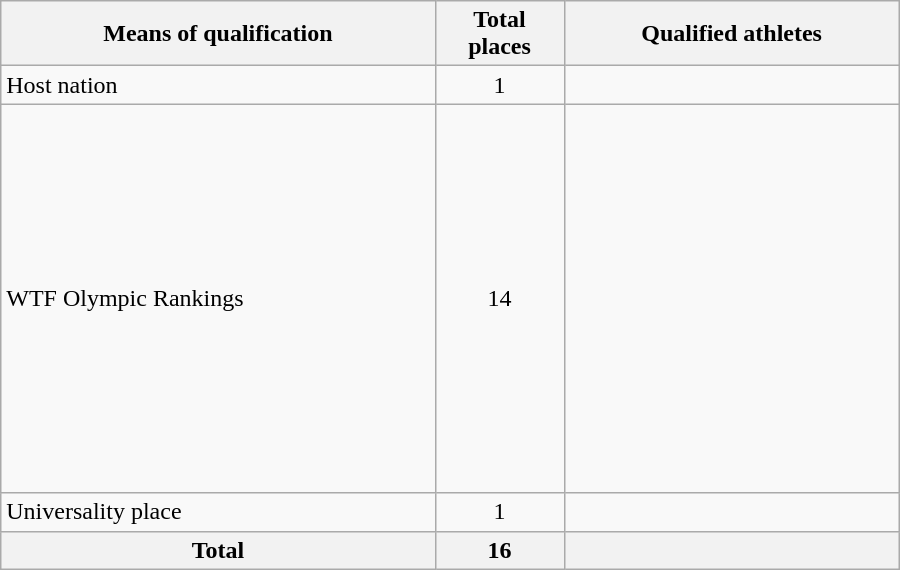<table class="wikitable" width=600>
<tr>
<th>Means of qualification</th>
<th>Total<br>places</th>
<th>Qualified athletes</th>
</tr>
<tr>
<td>Host nation</td>
<td align="center">1</td>
<td></td>
</tr>
<tr>
<td>WTF Olympic Rankings</td>
<td align="center">14</td>
<td><br><br><br><br><br><br><br><br><br><br><br><br><br><br></td>
</tr>
<tr>
<td>Universality place</td>
<td align="center">1</td>
<td></td>
</tr>
<tr>
<th>Total</th>
<th>16</th>
<th></th>
</tr>
</table>
